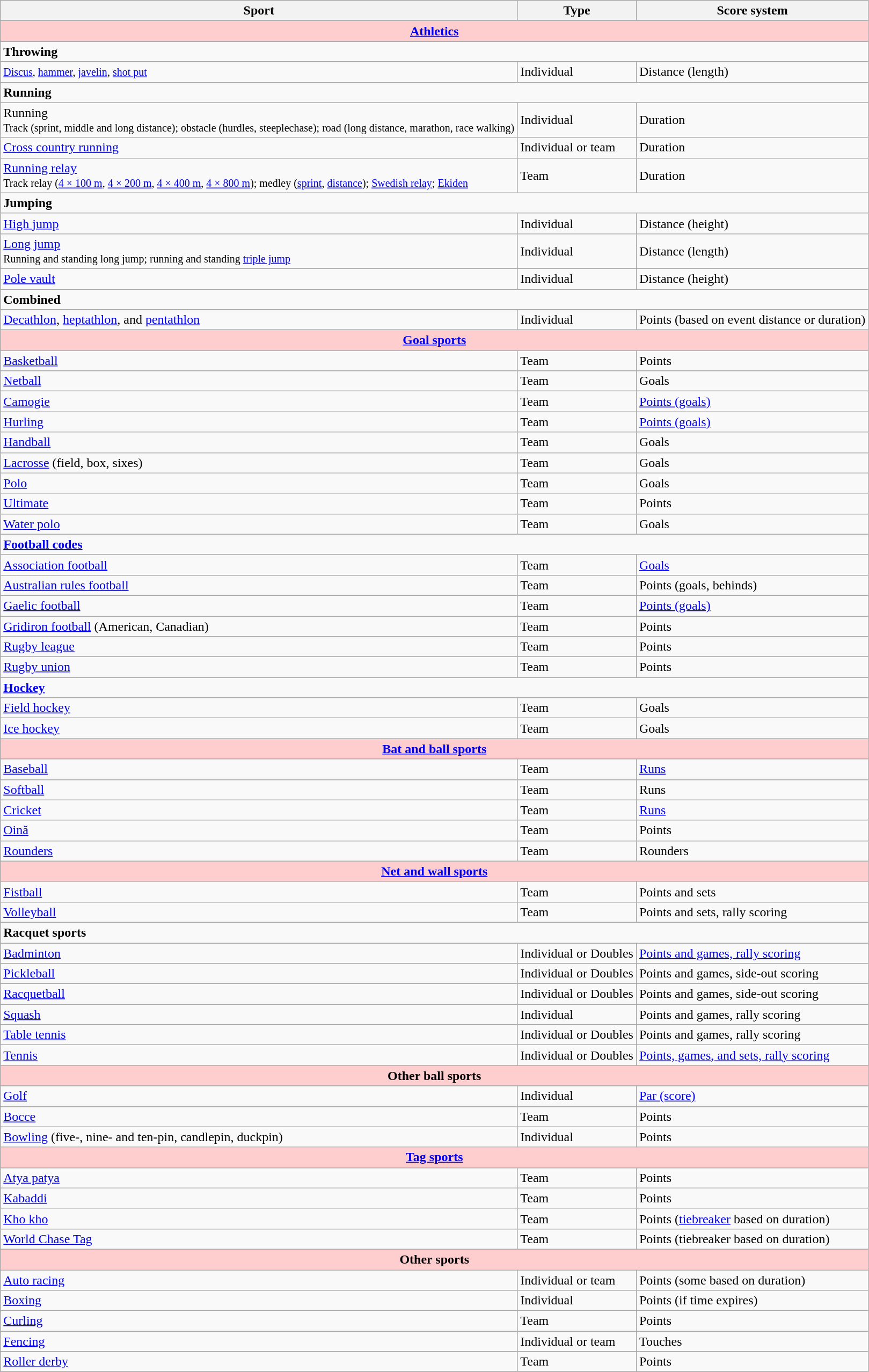<table class="wikitable">
<tr>
<th>Sport</th>
<th>Type</th>
<th>Score system</th>
</tr>
<tr>
<th colspan="3" align="left" style="background: #fecdcd;"><a href='#'>Athletics</a></th>
</tr>
<tr>
<td colspan="3"><strong>Throwing</strong></td>
</tr>
<tr>
<td><small><a href='#'>Discus</a>, <a href='#'>hammer</a>, <a href='#'>javelin</a>, <a href='#'>shot put</a></small></td>
<td>Individual</td>
<td>Distance (length)</td>
</tr>
<tr>
<td colspan="3"><strong>Running</strong></td>
</tr>
<tr>
<td>Running<br><small>Track (sprint, middle and long distance); obstacle (hurdles, steeplechase); road (long distance, marathon, race walking)</small></td>
<td>Individual</td>
<td>Duration</td>
</tr>
<tr>
<td><a href='#'>Cross country running</a></td>
<td>Individual or team</td>
<td>Duration</td>
</tr>
<tr>
<td><a href='#'>Running relay</a><br><small>Track relay (<a href='#'>4 × 100 m</a>, <a href='#'>4 × 200 m</a>, <a href='#'>4 × 400 m</a>, <a href='#'>4 × 800 m</a>); medley (<a href='#'>sprint</a>, <a href='#'>distance</a>); <a href='#'>Swedish relay</a>; <a href='#'>Ekiden</a></small></td>
<td>Team</td>
<td>Duration</td>
</tr>
<tr>
<td colspan="3"><strong>Jumping</strong></td>
</tr>
<tr>
<td><a href='#'>High jump</a></td>
<td>Individual</td>
<td>Distance (height)</td>
</tr>
<tr>
<td><a href='#'>Long jump</a><br><small>Running and standing long jump; running and standing <a href='#'>triple jump</a></small></td>
<td>Individual</td>
<td>Distance (length)</td>
</tr>
<tr>
<td><a href='#'>Pole vault</a></td>
<td>Individual</td>
<td>Distance (height)</td>
</tr>
<tr>
<td colspan="3"><strong>Combined</strong></td>
</tr>
<tr>
<td><a href='#'>Decathlon</a>, <a href='#'>heptathlon</a>, and <a href='#'>pentathlon</a></td>
<td>Individual</td>
<td>Points (based on event distance or duration)</td>
</tr>
<tr>
<th colspan="3" align="left" style="background: #fecdcd;"><a href='#'>Goal sports</a></th>
</tr>
<tr>
<td><a href='#'>Basketball</a></td>
<td>Team</td>
<td>Points</td>
</tr>
<tr>
<td><a href='#'>Netball</a></td>
<td>Team</td>
<td>Goals</td>
</tr>
<tr>
<td><a href='#'>Camogie</a></td>
<td>Team</td>
<td><a href='#'>Points (goals)</a></td>
</tr>
<tr>
<td><a href='#'>Hurling</a></td>
<td>Team</td>
<td><a href='#'>Points (goals)</a></td>
</tr>
<tr>
<td><a href='#'>Handball</a></td>
<td>Team</td>
<td>Goals</td>
</tr>
<tr>
<td><a href='#'>Lacrosse</a> (field, box, sixes)</td>
<td>Team</td>
<td>Goals</td>
</tr>
<tr>
<td><a href='#'>Polo</a></td>
<td>Team</td>
<td>Goals</td>
</tr>
<tr>
<td><a href='#'>Ultimate</a></td>
<td>Team</td>
<td>Points</td>
</tr>
<tr>
<td><a href='#'>Water polo</a></td>
<td>Team</td>
<td>Goals</td>
</tr>
<tr>
<td colspan="3"><a href='#'><strong>Football codes</strong></a></td>
</tr>
<tr>
<td><a href='#'>Association football</a></td>
<td>Team</td>
<td><a href='#'>Goals</a></td>
</tr>
<tr>
<td><a href='#'>Australian rules football</a></td>
<td>Team</td>
<td>Points (goals, behinds)</td>
</tr>
<tr>
<td><a href='#'>Gaelic football</a></td>
<td>Team</td>
<td><a href='#'>Points (goals)</a></td>
</tr>
<tr>
<td><a href='#'>Gridiron football</a> (American, Canadian)</td>
<td>Team</td>
<td>Points</td>
</tr>
<tr>
<td><a href='#'>Rugby league</a></td>
<td>Team</td>
<td>Points</td>
</tr>
<tr>
<td><a href='#'>Rugby union</a></td>
<td>Team</td>
<td>Points</td>
</tr>
<tr>
<td colspan="3"><strong><a href='#'>Hockey</a></strong></td>
</tr>
<tr>
<td><a href='#'>Field hockey</a></td>
<td>Team</td>
<td>Goals</td>
</tr>
<tr>
<td><a href='#'>Ice hockey</a></td>
<td>Team</td>
<td>Goals</td>
</tr>
<tr>
<th colspan="3" align="left" style="background: #fecdcd;"><a href='#'>Bat and ball sports</a></th>
</tr>
<tr>
<td><a href='#'>Baseball</a></td>
<td>Team</td>
<td><a href='#'>Runs</a></td>
</tr>
<tr>
<td><a href='#'>Softball</a></td>
<td>Team</td>
<td>Runs</td>
</tr>
<tr>
<td><a href='#'>Cricket</a></td>
<td>Team</td>
<td><a href='#'>Runs</a></td>
</tr>
<tr>
<td><a href='#'>Oină</a></td>
<td>Team</td>
<td>Points</td>
</tr>
<tr>
<td><a href='#'>Rounders</a></td>
<td>Team</td>
<td>Rounders</td>
</tr>
<tr>
<th colspan="3" align="left" style="background: #fecdcd;"><a href='#'>Net and wall sports</a></th>
</tr>
<tr>
<td><a href='#'>Fistball</a></td>
<td>Team</td>
<td>Points and sets</td>
</tr>
<tr>
<td><a href='#'>Volleyball</a></td>
<td>Team</td>
<td>Points and sets, rally scoring</td>
</tr>
<tr>
<td colspan="3"><strong>Racquet sports</strong></td>
</tr>
<tr>
<td><a href='#'>Badminton</a></td>
<td>Individual or Doubles</td>
<td><a href='#'>Points and games, rally scoring</a></td>
</tr>
<tr>
<td><a href='#'>Pickleball</a></td>
<td>Individual or Doubles</td>
<td>Points and games, side-out scoring</td>
</tr>
<tr>
<td><a href='#'>Racquetball</a></td>
<td>Individual or Doubles</td>
<td>Points and games, side-out scoring</td>
</tr>
<tr>
<td><a href='#'>Squash</a></td>
<td>Individual</td>
<td>Points and games, rally scoring</td>
</tr>
<tr>
<td><a href='#'>Table tennis</a></td>
<td>Individual or Doubles</td>
<td>Points and games, rally scoring</td>
</tr>
<tr>
<td><a href='#'>Tennis</a></td>
<td>Individual or Doubles</td>
<td><a href='#'>Points, games, and sets, rally scoring</a></td>
</tr>
<tr>
<th colspan="3" style="background: #fecdcd;">Other ball sports</th>
</tr>
<tr>
<td><a href='#'>Golf</a></td>
<td>Individual</td>
<td><a href='#'>Par (score)</a></td>
</tr>
<tr>
<td><a href='#'>Bocce</a></td>
<td>Team</td>
<td>Points</td>
</tr>
<tr>
<td><a href='#'>Bowling</a> (five-, nine- and ten-pin, candlepin, duckpin)</td>
<td>Individual</td>
<td>Points</td>
</tr>
<tr>
<th colspan="3" align="left" style="background: #fecdcd;"><a href='#'>Tag sports</a></th>
</tr>
<tr>
<td><a href='#'>Atya patya</a></td>
<td>Team</td>
<td>Points</td>
</tr>
<tr>
<td><a href='#'>Kabaddi</a></td>
<td>Team</td>
<td>Points</td>
</tr>
<tr>
<td><a href='#'>Kho kho</a></td>
<td>Team</td>
<td>Points (<a href='#'>tiebreaker</a> based on duration)</td>
</tr>
<tr>
<td><a href='#'>World Chase Tag</a></td>
<td>Team</td>
<td>Points (tiebreaker based on duration)</td>
</tr>
<tr>
<th colspan="3" align="left" style="background: #fecdcd;">Other sports</th>
</tr>
<tr>
<td><a href='#'>Auto racing</a></td>
<td>Individual or team</td>
<td>Points (some based on duration)</td>
</tr>
<tr>
<td><a href='#'>Boxing</a></td>
<td>Individual</td>
<td>Points (if time expires)</td>
</tr>
<tr>
<td><a href='#'>Curling</a></td>
<td>Team</td>
<td>Points</td>
</tr>
<tr>
<td><a href='#'>Fencing</a></td>
<td>Individual or team</td>
<td>Touches</td>
</tr>
<tr>
<td><a href='#'>Roller derby</a></td>
<td>Team</td>
<td>Points</td>
</tr>
</table>
